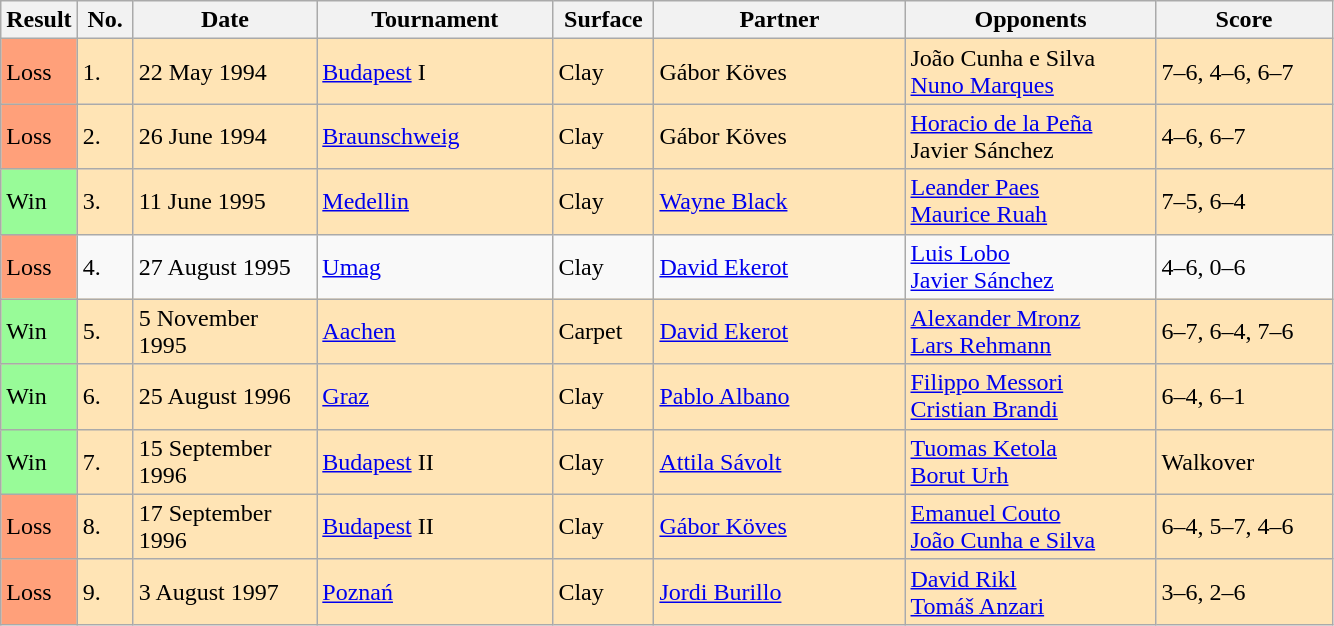<table class="sortable wikitable">
<tr>
<th style="width:40px">Result</th>
<th style="width:30px">No.</th>
<th style="width:115px">Date</th>
<th style="width:150px">Tournament</th>
<th style="width:60px">Surface</th>
<th style="width:160px">Partner</th>
<th style="width:160px">Opponents</th>
<th style="width:110px" class="unsortable">Score</th>
</tr>
<tr style="background:moccasin;">
<td style="background:#ffa07a;">Loss</td>
<td>1.</td>
<td>22 May 1994</td>
<td><a href='#'>Budapest</a> I</td>
<td>Clay</td>
<td> Gábor Köves</td>
<td> João Cunha e Silva  <br>  <a href='#'>Nuno Marques</a></td>
<td>7–6, 4–6, 6–7</td>
</tr>
<tr style="background:moccasin;">
<td style="background:#ffa07a;">Loss</td>
<td>2.</td>
<td>26 June 1994</td>
<td><a href='#'>Braunschweig</a></td>
<td>Clay</td>
<td> Gábor Köves</td>
<td> <a href='#'>Horacio de la Peña</a>  <br>  Javier Sánchez</td>
<td>4–6, 6–7</td>
</tr>
<tr style="background:moccasin;">
<td style="background:#98fb98;">Win</td>
<td>3.</td>
<td>11 June 1995</td>
<td><a href='#'>Medellin</a></td>
<td>Clay</td>
<td> <a href='#'>Wayne Black</a></td>
<td> <a href='#'>Leander Paes</a>  <br>  <a href='#'>Maurice Ruah</a></td>
<td>7–5, 6–4</td>
</tr>
<tr>
<td style="background:#ffa07a;">Loss</td>
<td>4.</td>
<td>27 August 1995</td>
<td><a href='#'>Umag</a></td>
<td>Clay</td>
<td> <a href='#'>David Ekerot</a></td>
<td> <a href='#'>Luis Lobo</a>  <br>  <a href='#'>Javier Sánchez</a></td>
<td>4–6, 0–6</td>
</tr>
<tr style="background:moccasin;">
<td style="background:#98fb98;">Win</td>
<td>5.</td>
<td>5 November 1995</td>
<td><a href='#'>Aachen</a></td>
<td>Carpet</td>
<td> <a href='#'>David Ekerot</a></td>
<td> <a href='#'>Alexander Mronz</a>  <br>  <a href='#'>Lars Rehmann</a></td>
<td>6–7, 6–4, 7–6</td>
</tr>
<tr style="background:moccasin;">
<td style="background:#98fb98;">Win</td>
<td>6.</td>
<td>25 August 1996</td>
<td><a href='#'>Graz</a></td>
<td>Clay</td>
<td> <a href='#'>Pablo Albano</a></td>
<td> <a href='#'>Filippo Messori</a>  <br>  <a href='#'>Cristian Brandi</a></td>
<td>6–4, 6–1</td>
</tr>
<tr style="background:moccasin;">
<td style="background:#98fb98;">Win</td>
<td>7.</td>
<td>15 September 1996</td>
<td><a href='#'>Budapest</a> II</td>
<td>Clay</td>
<td> <a href='#'>Attila Sávolt</a></td>
<td> <a href='#'>Tuomas Ketola</a>  <br>  <a href='#'>Borut Urh</a></td>
<td>Walkover</td>
</tr>
<tr style="background:moccasin;">
<td style="background:#ffa07a;">Loss</td>
<td>8.</td>
<td>17 September 1996</td>
<td><a href='#'>Budapest</a> II</td>
<td>Clay</td>
<td> <a href='#'>Gábor Köves</a></td>
<td> <a href='#'>Emanuel Couto</a>  <br>  <a href='#'>João Cunha e Silva</a></td>
<td>6–4, 5–7, 4–6</td>
</tr>
<tr style="background:moccasin;">
<td style="background:#ffa07a;">Loss</td>
<td>9.</td>
<td>3 August 1997</td>
<td><a href='#'>Poznań</a></td>
<td>Clay</td>
<td> <a href='#'>Jordi Burillo</a></td>
<td> <a href='#'>David Rikl</a>  <br>  <a href='#'>Tomáš Anzari</a></td>
<td>3–6, 2–6</td>
</tr>
</table>
